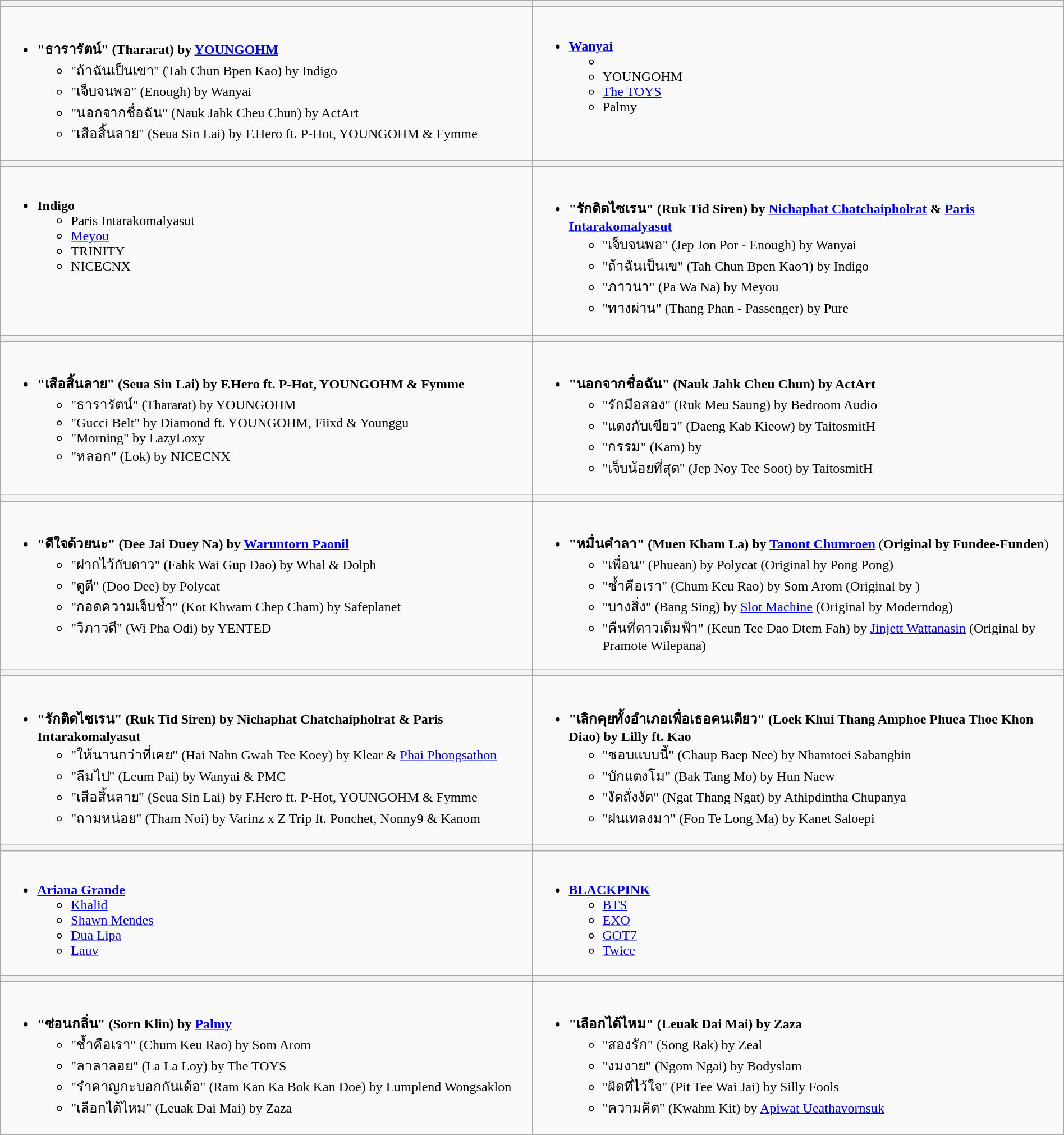<table class=wikitable width="100%">
<tr>
<th></th>
<th></th>
</tr>
<tr>
<td valign="top" width="50%"><br><ul><li><strong>"ธารารัตน์" (Thararat) by <a href='#'>YOUNGOHM</a></strong><ul><li>"ถ้าฉันเป็นเขา" (Tah Chun Bpen Kao) by Indigo</li><li>"เจ็บจนพอ" (Enough) by Wanyai</li><li>"นอกจากชื่อฉัน" (Nauk Jahk Cheu Chun) by ActArt</li><li>"เสือสิ้นลาย" (Seua Sin Lai) by F.Hero ft. P-Hot, YOUNGOHM & Fymme</li></ul></li></ul></td>
<td valign="top" width="50%"><br><ul><li><strong><a href='#'>Wanyai</a></strong><ul><li></li><li>YOUNGOHM</li><li><a href='#'>The TOYS</a></li><li>Palmy</li></ul></li></ul></td>
</tr>
<tr>
<th></th>
<th></th>
</tr>
<tr>
<td valign="top" width="50%"><br><ul><li><strong>Indigo</strong><ul><li>Paris Intarakomalyasut</li><li><a href='#'>Meyou</a></li><li>TRINITY</li><li>NICECNX</li></ul></li></ul></td>
<td valign="top" width="50%"><br><ul><li><strong>"รักติดไซเรน" (Ruk Tid Siren) by <a href='#'>Nichaphat Chatchaipholrat</a> & <a href='#'>Paris Intarakomalyasut</a></strong><ul><li>"เจ็บจนพอ" (Jep Jon Por - Enough) by Wanyai</li><li>"ถ้าฉันเป็นเข" (Tah Chun Bpen Kaoา) by Indigo</li><li>"ภาวนา" (Pa Wa Na) by Meyou</li><li>"ทางผ่าน" (Thang Phan - Passenger) by Pure</li></ul></li></ul></td>
</tr>
<tr>
<th></th>
<th></th>
</tr>
<tr>
<td valign="top" width="50%"><br><ul><li><strong>"เสือสิ้นลาย" (Seua Sin Lai) by F.Hero ft. P-Hot, YOUNGOHM & Fymme</strong><ul><li>"ธารารัตน์" (Thararat) by YOUNGOHM</li><li>"Gucci Belt" by Diamond ft. YOUNGOHM, Fiixd & Younggu</li><li>"Morning" by LazyLoxy</li><li>"หลอก" (Lok) by NICECNX</li></ul></li></ul></td>
<td valign="top" width="50%"><br><ul><li><strong>"นอกจากชื่อฉัน" (Nauk Jahk Cheu Chun) by ActArt</strong><ul><li>"รักมือสอง" (Ruk Meu Saung) by Bedroom Audio</li><li>"แดงกับเขียว" (Daeng Kab Kieow) by TaitosmitH</li><li>"กรรม" (Kam) by </li><li>"เจ็บน้อยที่สุด" (Jep Noy Tee Soot) by TaitosmitH</li></ul></li></ul></td>
</tr>
<tr>
<th></th>
<th></th>
</tr>
<tr>
<td valign="top" width="50%"><br><ul><li><strong>"ดีใจด้วยนะ" (Dee Jai Duey Na) by <a href='#'>Waruntorn Paonil</a></strong><ul><li>"ฝากไว้กับดาว" (Fahk Wai Gup Dao) by Whal & Dolph</li><li>"ดูดี" (Doo Dee) by Polycat</li><li>"กอดความเจ็บช้ำ" (Kot Khwam Chep Cham) by Safeplanet</li><li>"วิภาวดี" (Wi Pha Odi) by YENTED</li></ul></li></ul></td>
<td valign="top" width="50%"><br><ul><li><strong>"หมื่นคำลา" (Muen Kham La) by <a href='#'>Tanont Chumroen</a></strong> (<strong>Original by Fundee-Funden</strong>)<ul><li>"เพื่อน" (Phuean) by Polycat (Original by Pong Pong)</li><li>"ช้ำคือเรา" (Chum Keu Rao) by Som Arom (Original by )</li><li>"บางสิ่ง" (Bang Sing) by <a href='#'>Slot Machine</a> (Original by Moderndog)</li><li>"คืนที่ดาวเต็มฟ้า" (Keun Tee Dao Dtem Fah) by <a href='#'>Jinjett Wattanasin</a> (Original by Pramote Wilepana)</li></ul></li></ul></td>
</tr>
<tr>
<th></th>
<th></th>
</tr>
<tr>
<td valign="top" width="50%"><br><ul><li><strong>"รักติดไซเรน" (Ruk Tid Siren) by Nichaphat Chatchaipholrat & Paris Intarakomalyasut</strong><ul><li>"ให้นานกว่าที่เคย" (Hai Nahn Gwah Tee Koey) by Klear & <a href='#'>Phai Phongsathon</a></li><li>"ลืมไป" (Leum Pai) by Wanyai & PMC</li><li>"เสือสิ้นลาย" (Seua Sin Lai) by F.Hero ft. P-Hot, YOUNGOHM & Fymme</li><li>"ถามหน่อย" (Tham Noi) by Varinz x Z Trip ft. Ponchet, Nonny9 & Kanom</li></ul></li></ul></td>
<td valign="top" width="50%"><br><ul><li><strong>"เลิกคุยทั้งอำเภอเพื่อเธอคนเดียว" (Loek Khui Thang Amphoe Phuea Thoe Khon Diao) by Lilly ft. Kao</strong><ul><li>"ชอบแบบนี้" (Chaup Baep Nee) by Nhamtoei Sabangbin</li><li>"บักแตงโม" (Bak Tang Mo) by Hun Naew</li><li>"งัดถั่งงัด" (Ngat Thang Ngat) by Athipdintha Chupanya</li><li>"ฝนเทลงมา" (Fon Te Long Ma) by Kanet Saloepi</li></ul></li></ul></td>
</tr>
<tr>
<th></th>
<th></th>
</tr>
<tr>
<td valign="top" width="50%"><br><ul><li><strong><a href='#'>Ariana Grande</a></strong><ul><li><a href='#'>Khalid</a></li><li><a href='#'>Shawn Mendes</a></li><li><a href='#'>Dua Lipa</a></li><li><a href='#'>Lauv</a></li></ul></li></ul></td>
<td valign="top" width="50%"><br><ul><li><strong><a href='#'>BLACKPINK</a></strong><ul><li><a href='#'>BTS</a></li><li><a href='#'>EXO</a></li><li><a href='#'>GOT7</a></li><li><a href='#'>Twice</a></li></ul></li></ul></td>
</tr>
<tr>
<th></th>
<th></th>
</tr>
<tr>
<td valign="top" width="50%"><br><ul><li><strong>"ซ่อนกลิ่น" (Sorn Klin) by <a href='#'>Palmy</a></strong><ul><li>"ช้ำคือเรา" (Chum Keu Rao) by Som Arom</li><li>"ลาลาลอย" (La La Loy) by The TOYS</li><li>"รำคาญกะบอกกันเด้อ" (Ram Kan Ka Bok Kan Doe) by Lumplend Wongsaklon</li><li>"เลือกได้ไหม" (Leuak Dai Mai) by Zaza</li></ul></li></ul></td>
<td valign="top" width="50%"><br><ul><li><strong>"เลือกได้ไหม" (Leuak Dai Mai) by Zaza</strong><ul><li>"สองรัก" (Song Rak) by Zeal</li><li>"งมงาย" (Ngom Ngai) by Bodyslam</li><li>"ผิดที่ไว้ใจ" (Pit Tee Wai Jai) by Silly Fools</li><li>"ความคิด" (Kwahm Kit) by <a href='#'>Apiwat Ueathavornsuk</a></li></ul></li></ul></td>
</tr>
</table>
